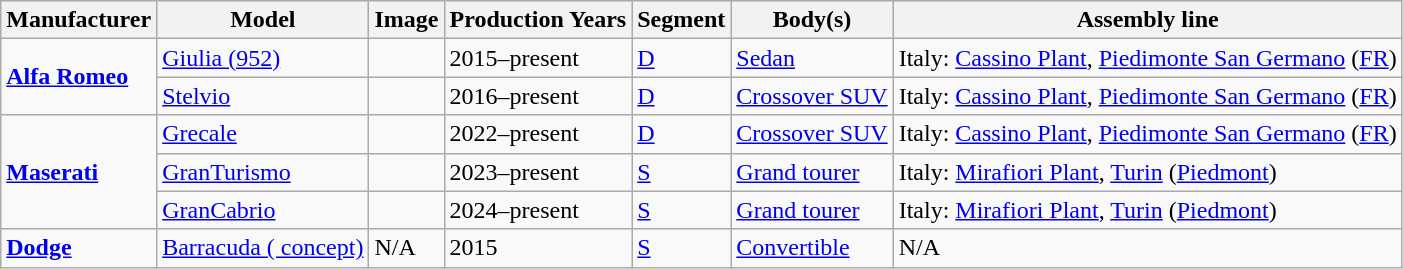<table class="wikitable">
<tr>
<th>Manufacturer</th>
<th>Model</th>
<th>Image</th>
<th>Production Years</th>
<th>Segment</th>
<th>Body(s)</th>
<th>Assembly line</th>
</tr>
<tr>
<td rowspan="2"><strong><a href='#'>Alfa Romeo</a></strong></td>
<td><a href='#'>Giulia (952)</a></td>
<td></td>
<td>2015–present</td>
<td><a href='#'>D</a></td>
<td><a href='#'>Sedan</a></td>
<td>Italy: <a href='#'>Cassino Plant</a>, <a href='#'>Piedimonte San Germano</a> (<a href='#'>FR</a>)</td>
</tr>
<tr>
<td><a href='#'>Stelvio</a></td>
<td></td>
<td>2016–present</td>
<td><a href='#'>D</a></td>
<td><a href='#'>Crossover SUV</a></td>
<td>Italy: <a href='#'>Cassino Plant</a>, <a href='#'>Piedimonte San Germano</a> (<a href='#'>FR</a>)</td>
</tr>
<tr>
<td rowspan="3"><strong><a href='#'>Maserati</a></strong></td>
<td><a href='#'>Grecale</a></td>
<td></td>
<td>2022–present</td>
<td><a href='#'>D</a></td>
<td><a href='#'>Crossover SUV</a></td>
<td>Italy: <a href='#'>Cassino Plant</a>, <a href='#'>Piedimonte San Germano</a> (<a href='#'>FR</a>)</td>
</tr>
<tr>
<td><a href='#'>GranTurismo</a></td>
<td></td>
<td>2023–present</td>
<td><a href='#'>S</a></td>
<td><a href='#'>Grand tourer</a></td>
<td>Italy: <a href='#'>Mirafiori Plant</a>, <a href='#'>Turin</a> (<a href='#'>Piedmont</a>)</td>
</tr>
<tr>
<td><a href='#'>GranCabrio</a></td>
<td></td>
<td>2024–present</td>
<td><a href='#'>S</a></td>
<td><a href='#'>Grand tourer</a></td>
<td>Italy: <a href='#'>Mirafiori Plant</a>, <a href='#'>Turin</a> (<a href='#'>Piedmont</a>)</td>
</tr>
<tr>
<td><strong><a href='#'>Dodge</a></strong></td>
<td><a href='#'>Barracuda ( concept)</a></td>
<td>N/A</td>
<td>2015</td>
<td><a href='#'>S</a></td>
<td><a href='#'>Convertible</a></td>
<td>N/A</td>
</tr>
</table>
